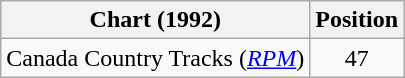<table class="wikitable sortable">
<tr>
<th scope="col">Chart (1992)</th>
<th scope="col">Position</th>
</tr>
<tr>
<td>Canada Country Tracks (<em><a href='#'>RPM</a></em>)</td>
<td align="center">47</td>
</tr>
</table>
